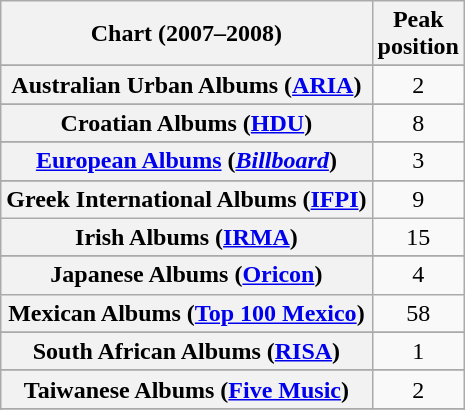<table class="wikitable sortable plainrowheaders" style="text-align:center">
<tr>
<th scope="col">Chart (2007–2008)</th>
<th scope="col">Peak<br>position</th>
</tr>
<tr>
</tr>
<tr>
<th scope="row">Australian Urban Albums (<a href='#'>ARIA</a>)</th>
<td>2</td>
</tr>
<tr>
</tr>
<tr>
</tr>
<tr>
</tr>
<tr>
</tr>
<tr>
<th scope="row">Croatian Albums (<a href='#'>HDU</a>)</th>
<td>8</td>
</tr>
<tr>
</tr>
<tr>
</tr>
<tr>
</tr>
<tr>
<th scope="row"><a href='#'>European Albums</a> (<em><a href='#'>Billboard</a></em>)</th>
<td>3</td>
</tr>
<tr>
</tr>
<tr>
</tr>
<tr>
</tr>
<tr>
<th scope="row">Greek International Albums (<a href='#'>IFPI</a>)</th>
<td>9</td>
</tr>
<tr>
<th scope="row">Irish Albums (<a href='#'>IRMA</a>)</th>
<td style="text-align:center">15</td>
</tr>
<tr>
</tr>
<tr>
<th scope="row">Japanese Albums (<a href='#'>Oricon</a>)</th>
<td>4</td>
</tr>
<tr>
<th scope="row">Mexican Albums (<a href='#'>Top 100 Mexico</a>)</th>
<td>58</td>
</tr>
<tr>
</tr>
<tr>
</tr>
<tr>
</tr>
<tr>
</tr>
<tr>
</tr>
<tr>
<th scope="row">South African Albums (<a href='#'>RISA</a>)</th>
<td style="text-align:center;">1</td>
</tr>
<tr>
</tr>
<tr>
</tr>
<tr>
</tr>
<tr>
<th scope="row">Taiwanese Albums (<a href='#'>Five Music</a>)</th>
<td>2</td>
</tr>
<tr>
</tr>
<tr>
</tr>
<tr>
</tr>
<tr>
</tr>
</table>
